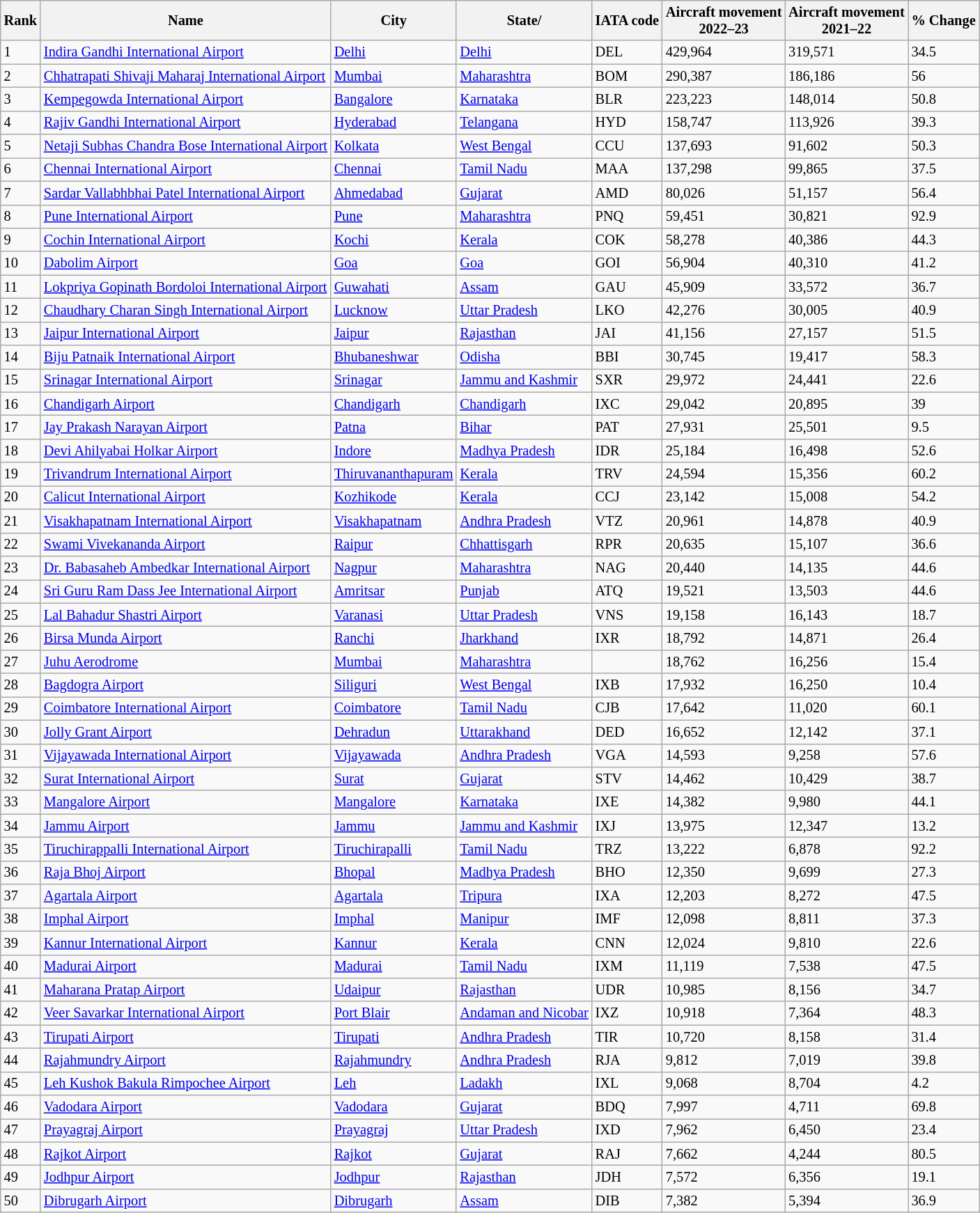<table class="wikitable sortable" style="border-collapse:collapse; text-align:left; font-size:85%">
<tr>
<th>Rank</th>
<th>Name</th>
<th>City</th>
<th>State/</th>
<th>IATA code</th>
<th>Aircraft movement<br> 2022–23</th>
<th>Aircraft movement<br> 2021–22</th>
<th>% Change</th>
</tr>
<tr>
<td>1</td>
<td><a href='#'>Indira Gandhi International Airport</a></td>
<td><a href='#'>Delhi</a></td>
<td><a href='#'>Delhi</a></td>
<td>DEL</td>
<td>429,964</td>
<td>319,571</td>
<td>34.5</td>
</tr>
<tr>
<td>2</td>
<td><a href='#'>Chhatrapati Shivaji Maharaj International Airport</a></td>
<td><a href='#'>Mumbai</a></td>
<td><a href='#'>Maharashtra</a></td>
<td>BOM</td>
<td>290,387</td>
<td>186,186</td>
<td>56</td>
</tr>
<tr>
<td>3</td>
<td><a href='#'>Kempegowda International Airport</a></td>
<td><a href='#'>Bangalore</a></td>
<td><a href='#'>Karnataka</a></td>
<td>BLR</td>
<td>223,223</td>
<td>148,014</td>
<td>50.8</td>
</tr>
<tr>
<td>4</td>
<td><a href='#'>Rajiv Gandhi International Airport</a></td>
<td><a href='#'>Hyderabad</a></td>
<td><a href='#'>Telangana</a></td>
<td>HYD</td>
<td>158,747</td>
<td>113,926</td>
<td>39.3</td>
</tr>
<tr>
<td>5</td>
<td><a href='#'>Netaji Subhas Chandra Bose International Airport</a></td>
<td><a href='#'>Kolkata</a></td>
<td><a href='#'>West Bengal</a></td>
<td>CCU</td>
<td>137,693</td>
<td>91,602</td>
<td>50.3</td>
</tr>
<tr>
<td>6</td>
<td><a href='#'>Chennai International Airport</a></td>
<td><a href='#'>Chennai</a></td>
<td><a href='#'>Tamil Nadu</a></td>
<td>MAA</td>
<td>137,298</td>
<td>99,865</td>
<td>37.5</td>
</tr>
<tr>
<td>7</td>
<td><a href='#'>Sardar Vallabhbhai Patel International Airport</a></td>
<td><a href='#'>Ahmedabad</a></td>
<td><a href='#'>Gujarat</a></td>
<td>AMD</td>
<td>80,026</td>
<td>51,157</td>
<td>56.4</td>
</tr>
<tr>
<td>8</td>
<td><a href='#'>Pune International Airport</a></td>
<td><a href='#'>Pune</a></td>
<td><a href='#'>Maharashtra</a></td>
<td>PNQ</td>
<td>59,451</td>
<td>30,821</td>
<td>92.9</td>
</tr>
<tr>
<td>9</td>
<td><a href='#'>Cochin International Airport</a></td>
<td><a href='#'>Kochi</a></td>
<td><a href='#'>Kerala</a></td>
<td>COK</td>
<td>58,278</td>
<td>40,386</td>
<td>44.3</td>
</tr>
<tr>
<td>10</td>
<td><a href='#'>Dabolim Airport</a></td>
<td><a href='#'>Goa</a></td>
<td><a href='#'>Goa</a></td>
<td>GOI</td>
<td>56,904</td>
<td>40,310</td>
<td>41.2</td>
</tr>
<tr>
<td>11</td>
<td><a href='#'>Lokpriya Gopinath Bordoloi International Airport</a></td>
<td><a href='#'>Guwahati</a></td>
<td><a href='#'>Assam</a></td>
<td>GAU</td>
<td>45,909</td>
<td>33,572</td>
<td>36.7</td>
</tr>
<tr>
<td>12</td>
<td><a href='#'>Chaudhary Charan Singh International Airport</a></td>
<td><a href='#'>Lucknow</a></td>
<td><a href='#'>Uttar Pradesh</a></td>
<td>LKO</td>
<td>42,276</td>
<td>30,005</td>
<td>40.9</td>
</tr>
<tr>
<td>13</td>
<td><a href='#'>Jaipur International Airport</a></td>
<td><a href='#'>Jaipur</a></td>
<td><a href='#'>Rajasthan</a></td>
<td>JAI</td>
<td>41,156</td>
<td>27,157</td>
<td>51.5</td>
</tr>
<tr>
<td>14</td>
<td><a href='#'>Biju Patnaik International Airport</a></td>
<td><a href='#'>Bhubaneshwar</a></td>
<td><a href='#'>Odisha</a></td>
<td>BBI</td>
<td>30,745</td>
<td>19,417</td>
<td>58.3</td>
</tr>
<tr>
<td>15</td>
<td><a href='#'>Srinagar International Airport</a></td>
<td><a href='#'>Srinagar</a></td>
<td><a href='#'>Jammu and Kashmir</a></td>
<td>SXR</td>
<td>29,972</td>
<td>24,441</td>
<td>22.6</td>
</tr>
<tr>
<td>16</td>
<td><a href='#'>Chandigarh Airport</a></td>
<td><a href='#'>Chandigarh</a></td>
<td><a href='#'>Chandigarh</a></td>
<td>IXC</td>
<td>29,042</td>
<td>20,895</td>
<td>39</td>
</tr>
<tr>
<td>17</td>
<td><a href='#'>Jay Prakash Narayan Airport</a></td>
<td><a href='#'>Patna</a></td>
<td><a href='#'>Bihar</a></td>
<td>PAT</td>
<td>27,931</td>
<td>25,501</td>
<td>9.5</td>
</tr>
<tr>
<td>18</td>
<td><a href='#'>Devi Ahilyabai Holkar Airport</a></td>
<td><a href='#'>Indore</a></td>
<td><a href='#'>Madhya Pradesh</a></td>
<td>IDR</td>
<td>25,184</td>
<td>16,498</td>
<td>52.6</td>
</tr>
<tr>
<td>19</td>
<td><a href='#'>Trivandrum International Airport</a></td>
<td><a href='#'>Thiruvananthapuram</a></td>
<td><a href='#'>Kerala</a></td>
<td>TRV</td>
<td>24,594</td>
<td>15,356</td>
<td>60.2</td>
</tr>
<tr>
<td>20</td>
<td><a href='#'>Calicut International Airport</a></td>
<td><a href='#'>Kozhikode</a></td>
<td><a href='#'>Kerala</a></td>
<td>CCJ</td>
<td>23,142</td>
<td>15,008</td>
<td>54.2</td>
</tr>
<tr>
<td>21</td>
<td><a href='#'>Visakhapatnam International Airport</a></td>
<td><a href='#'>Visakhapatnam</a></td>
<td><a href='#'>Andhra Pradesh</a></td>
<td>VTZ</td>
<td>20,961</td>
<td>14,878</td>
<td>40.9</td>
</tr>
<tr>
<td>22</td>
<td><a href='#'>Swami Vivekananda Airport</a></td>
<td><a href='#'>Raipur</a></td>
<td><a href='#'>Chhattisgarh</a></td>
<td>RPR</td>
<td>20,635</td>
<td>15,107</td>
<td>36.6</td>
</tr>
<tr>
<td>23</td>
<td><a href='#'>Dr. Babasaheb Ambedkar International Airport</a></td>
<td><a href='#'>Nagpur</a></td>
<td><a href='#'>Maharashtra</a></td>
<td>NAG</td>
<td>20,440</td>
<td>14,135</td>
<td>44.6</td>
</tr>
<tr>
<td>24</td>
<td><a href='#'>Sri Guru Ram Dass Jee International Airport</a></td>
<td><a href='#'>Amritsar</a></td>
<td><a href='#'>Punjab</a></td>
<td>ATQ</td>
<td>19,521</td>
<td>13,503</td>
<td>44.6</td>
</tr>
<tr>
<td>25</td>
<td><a href='#'>Lal Bahadur Shastri Airport</a></td>
<td><a href='#'>Varanasi</a></td>
<td><a href='#'>Uttar Pradesh</a></td>
<td>VNS</td>
<td>19,158</td>
<td>16,143</td>
<td>18.7</td>
</tr>
<tr>
<td>26</td>
<td><a href='#'>Birsa Munda Airport</a></td>
<td><a href='#'>Ranchi</a></td>
<td><a href='#'>Jharkhand</a></td>
<td>IXR</td>
<td>18,792</td>
<td>14,871</td>
<td>26.4</td>
</tr>
<tr>
<td>27</td>
<td><a href='#'>Juhu Aerodrome</a></td>
<td><a href='#'>Mumbai</a></td>
<td><a href='#'>Maharashtra</a></td>
<td></td>
<td>18,762</td>
<td>16,256</td>
<td>15.4</td>
</tr>
<tr>
<td>28</td>
<td><a href='#'>Bagdogra Airport</a></td>
<td><a href='#'>Siliguri</a></td>
<td><a href='#'>West Bengal</a></td>
<td>IXB</td>
<td>17,932</td>
<td>16,250</td>
<td>10.4</td>
</tr>
<tr>
<td>29</td>
<td><a href='#'>Coimbatore International Airport</a></td>
<td><a href='#'>Coimbatore</a></td>
<td><a href='#'>Tamil Nadu</a></td>
<td>CJB</td>
<td>17,642</td>
<td>11,020</td>
<td>60.1</td>
</tr>
<tr>
<td>30</td>
<td><a href='#'>Jolly Grant Airport</a></td>
<td><a href='#'>Dehradun</a></td>
<td><a href='#'>Uttarakhand</a></td>
<td>DED</td>
<td>16,652</td>
<td>12,142</td>
<td>37.1</td>
</tr>
<tr>
<td>31</td>
<td><a href='#'>Vijayawada International Airport</a></td>
<td><a href='#'>Vijayawada</a></td>
<td><a href='#'>Andhra Pradesh</a></td>
<td>VGA</td>
<td>14,593</td>
<td>9,258</td>
<td>57.6</td>
</tr>
<tr>
<td>32</td>
<td><a href='#'>Surat International Airport</a></td>
<td><a href='#'>Surat</a></td>
<td><a href='#'>Gujarat</a></td>
<td>STV</td>
<td>14,462</td>
<td>10,429</td>
<td>38.7</td>
</tr>
<tr>
<td>33</td>
<td><a href='#'>Mangalore Airport</a></td>
<td><a href='#'>Mangalore</a></td>
<td><a href='#'>Karnataka</a></td>
<td>IXE</td>
<td>14,382</td>
<td>9,980</td>
<td>44.1</td>
</tr>
<tr>
<td>34</td>
<td><a href='#'>Jammu Airport</a></td>
<td><a href='#'>Jammu</a></td>
<td><a href='#'>Jammu and Kashmir</a></td>
<td>IXJ</td>
<td>13,975</td>
<td>12,347</td>
<td>13.2</td>
</tr>
<tr>
<td>35</td>
<td><a href='#'>Tiruchirappalli International Airport</a></td>
<td><a href='#'>Tiruchirapalli</a></td>
<td><a href='#'>Tamil Nadu</a></td>
<td>TRZ</td>
<td>13,222</td>
<td>6,878</td>
<td>92.2</td>
</tr>
<tr>
<td>36</td>
<td><a href='#'>Raja Bhoj Airport</a></td>
<td><a href='#'>Bhopal</a></td>
<td><a href='#'>Madhya Pradesh</a></td>
<td>BHO</td>
<td>12,350</td>
<td>9,699</td>
<td>27.3</td>
</tr>
<tr>
<td>37</td>
<td><a href='#'>Agartala Airport</a></td>
<td><a href='#'>Agartala</a></td>
<td><a href='#'>Tripura</a></td>
<td>IXA</td>
<td>12,203</td>
<td>8,272</td>
<td>47.5</td>
</tr>
<tr>
<td>38</td>
<td><a href='#'>Imphal Airport</a></td>
<td><a href='#'>Imphal</a></td>
<td><a href='#'>Manipur</a></td>
<td>IMF</td>
<td>12,098</td>
<td>8,811</td>
<td>37.3</td>
</tr>
<tr>
<td>39</td>
<td><a href='#'>Kannur International Airport</a></td>
<td><a href='#'>Kannur</a></td>
<td><a href='#'>Kerala</a></td>
<td>CNN</td>
<td>12,024</td>
<td>9,810</td>
<td>22.6</td>
</tr>
<tr>
<td>40</td>
<td><a href='#'>Madurai Airport</a></td>
<td><a href='#'>Madurai</a></td>
<td><a href='#'>Tamil Nadu</a></td>
<td>IXM</td>
<td>11,119</td>
<td>7,538</td>
<td>47.5</td>
</tr>
<tr>
<td>41</td>
<td><a href='#'>Maharana Pratap Airport</a></td>
<td><a href='#'>Udaipur</a></td>
<td><a href='#'>Rajasthan</a></td>
<td>UDR</td>
<td>10,985</td>
<td>8,156</td>
<td>34.7</td>
</tr>
<tr>
<td>42</td>
<td><a href='#'>Veer Savarkar International Airport</a></td>
<td><a href='#'>Port Blair</a></td>
<td><a href='#'>Andaman and Nicobar</a></td>
<td>IXZ</td>
<td>10,918</td>
<td>7,364</td>
<td>48.3</td>
</tr>
<tr>
<td>43</td>
<td><a href='#'>Tirupati Airport</a></td>
<td><a href='#'>Tirupati</a></td>
<td><a href='#'>Andhra Pradesh</a></td>
<td>TIR</td>
<td>10,720</td>
<td>8,158</td>
<td>31.4</td>
</tr>
<tr>
<td>44</td>
<td><a href='#'>Rajahmundry Airport</a></td>
<td><a href='#'>Rajahmundry</a></td>
<td><a href='#'>Andhra Pradesh</a></td>
<td>RJA</td>
<td>9,812</td>
<td>7,019</td>
<td>39.8</td>
</tr>
<tr>
<td>45</td>
<td><a href='#'>Leh Kushok Bakula Rimpochee Airport</a></td>
<td><a href='#'>Leh</a></td>
<td><a href='#'>Ladakh</a></td>
<td>IXL</td>
<td>9,068</td>
<td>8,704</td>
<td>4.2</td>
</tr>
<tr>
<td>46</td>
<td><a href='#'>Vadodara Airport</a></td>
<td><a href='#'>Vadodara</a></td>
<td><a href='#'>Gujarat</a></td>
<td>BDQ</td>
<td>7,997</td>
<td>4,711</td>
<td>69.8</td>
</tr>
<tr>
<td>47</td>
<td><a href='#'>Prayagraj Airport</a></td>
<td><a href='#'>Prayagraj</a></td>
<td><a href='#'>Uttar Pradesh</a></td>
<td>IXD</td>
<td>7,962</td>
<td>6,450</td>
<td>23.4</td>
</tr>
<tr>
<td>48</td>
<td><a href='#'>Rajkot Airport</a></td>
<td><a href='#'>Rajkot</a></td>
<td><a href='#'>Gujarat</a></td>
<td>RAJ</td>
<td>7,662</td>
<td>4,244</td>
<td>80.5</td>
</tr>
<tr>
<td>49</td>
<td><a href='#'>Jodhpur Airport</a></td>
<td><a href='#'>Jodhpur</a></td>
<td><a href='#'>Rajasthan</a></td>
<td>JDH</td>
<td>7,572</td>
<td>6,356</td>
<td>19.1</td>
</tr>
<tr>
<td>50</td>
<td><a href='#'>Dibrugarh Airport</a></td>
<td><a href='#'>Dibrugarh</a></td>
<td><a href='#'>Assam</a></td>
<td>DIB</td>
<td>7,382</td>
<td>5,394</td>
<td>36.9</td>
</tr>
</table>
